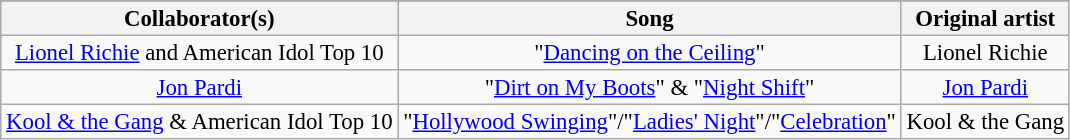<table class="wikitable" style ="text-align:center; font-size:95%; line-height:16px;">
<tr>
</tr>
<tr>
<th>Collaborator(s)</th>
<th>Song</th>
<th>Original artist</th>
</tr>
<tr>
<td><a href='#'>Lionel Richie</a> and American Idol Top 10</td>
<td>"<a href='#'>Dancing on the Ceiling</a>"</td>
<td>Lionel Richie</td>
</tr>
<tr>
<td><a href='#'>Jon Pardi</a></td>
<td>"<a href='#'>Dirt on My Boots</a>" & "<a href='#'>Night Shift</a>"</td>
<td><a href='#'>Jon Pardi</a></td>
</tr>
<tr>
<td><a href='#'>Kool & the Gang</a> & American Idol Top 10</td>
<td>"<a href='#'>Hollywood Swinging</a>"/"<a href='#'>Ladies' Night</a>"/"<a href='#'>Celebration</a>"</td>
<td>Kool & the Gang</td>
</tr>
</table>
